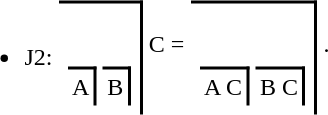<table>
<tr>
<td><br><ul><li>J2:</li></ul></td>
<td><br><table style="border-top: 2px solid black; border-right: 2px solid black;">
<tr>
<td><br><table>
<tr>
<td><br><table style="border-top: 2px solid black; border-right: 2px solid black;">
<tr>
<td>A</td>
</tr>
</table>
</td>
<td><br><table style="border-top: 2px solid black; border-right: 2px solid black;">
<tr>
<td>B</td>
</tr>
</table>
</td>
</tr>
</table>
</td>
</tr>
</table>
</td>
<td>C</td>
<td>=</td>
<td><br><table style="border-top: 2px solid black; border-right: 2px solid black;">
<tr>
<td><br><table>
<tr>
<td><br><table style="border-top: 2px solid black; border-right: 2px solid black;">
<tr>
<td>A C</td>
</tr>
</table>
</td>
<td><br><table style="border-top: 2px solid black; border-right: 2px solid black;">
<tr>
<td>B C</td>
</tr>
</table>
</td>
</tr>
</table>
</td>
</tr>
</table>
</td>
<td>.</td>
</tr>
</table>
